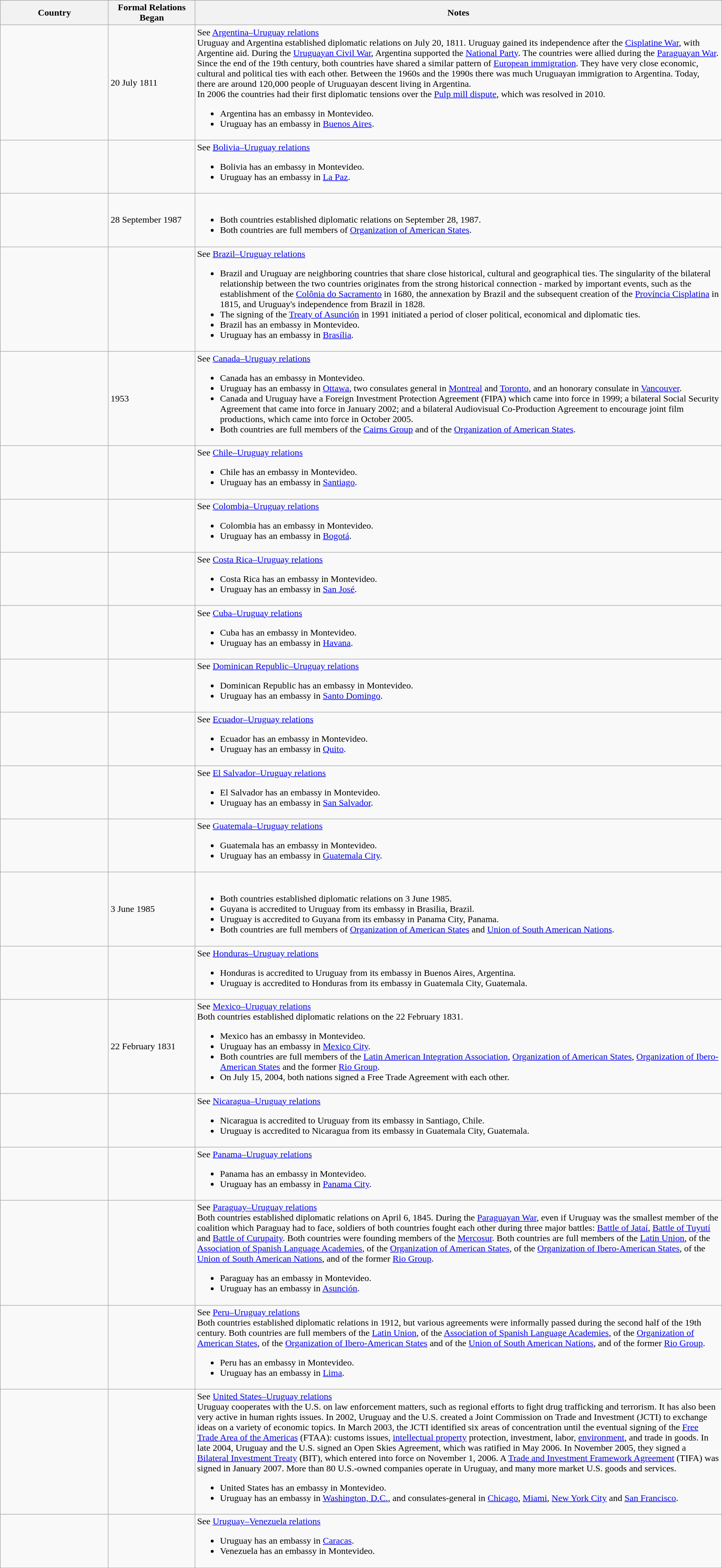<table class="wikitable sortable" border="1" style="width:100%; margin:auto;">
<tr>
<th width="15%">Country</th>
<th width="12%">Formal Relations Began</th>
<th>Notes</th>
</tr>
<tr -valign="top">
<td></td>
<td>20 July 1811</td>
<td>See <a href='#'>Argentina–Uruguay relations</a><br>Uruguay and Argentina established diplomatic relations on July 20, 1811. Uruguay gained its independence after the <a href='#'>Cisplatine War</a>, with Argentine aid. During the <a href='#'>Uruguayan Civil War</a>, Argentina supported the <a href='#'>National Party</a>. The countries were allied during the <a href='#'>Paraguayan War</a>.<br>Since the end of the 19th century, both countries have shared a similar pattern of <a href='#'>European immigration</a>. They have very close economic, cultural and political ties with each other. Between the 1960s and the 1990s there was much Uruguayan immigration to Argentina. Today, there are around 120,000 people of Uruguayan descent living in Argentina.<br>In 2006 the countries had their first diplomatic tensions over the <a href='#'>Pulp mill dispute</a>, which was resolved in 2010.<ul><li>Argentina has an embassy in Montevideo.</li><li>Uruguay has an embassy in <a href='#'>Buenos Aires</a>.</li></ul></td>
</tr>
<tr -valign="top">
<td></td>
<td></td>
<td>See <a href='#'>Bolivia–Uruguay relations</a><br><ul><li>Bolivia has an embassy in Montevideo.</li><li>Uruguay has an embassy in <a href='#'>La Paz</a>.</li></ul></td>
</tr>
<tr -valign="top">
<td></td>
<td>28 September 1987</td>
<td><br><ul><li>Both countries established diplomatic relations on September 28, 1987.</li><li>Both countries are full members of <a href='#'>Organization of American States</a>.</li></ul></td>
</tr>
<tr -valign="top">
<td></td>
<td></td>
<td>See <a href='#'>Brazil–Uruguay relations</a><br><ul><li>Brazil and Uruguay are neighboring countries that share close historical, cultural and geographical ties.  The singularity of the bilateral relationship between the two countries originates from the strong historical connection - marked by important events, such as the establishment of the <a href='#'>Colônia do Sacramento</a> in 1680, the annexation by Brazil and the subsequent creation of the <a href='#'>Província Cisplatina</a> in 1815, and Uruguay's independence from Brazil in 1828.</li><li>The signing of the <a href='#'>Treaty of Asunción</a> in 1991 initiated a period of closer political, economical and diplomatic ties.</li><li>Brazil has an embassy in Montevideo.</li><li>Uruguay has an embassy in <a href='#'>Brasília</a>.</li></ul></td>
</tr>
<tr -valign="top">
<td></td>
<td> 1953</td>
<td>See <a href='#'>Canada–Uruguay relations</a><br><ul><li>Canada has an embassy in Montevideo.</li><li>Uruguay has an embassy in <a href='#'>Ottawa</a>, two consulates general in <a href='#'>Montreal</a> and <a href='#'>Toronto</a>, and an honorary consulate in <a href='#'>Vancouver</a>.</li><li>Canada and Uruguay have a Foreign Investment Protection Agreement (FIPA) which came into force in 1999; a bilateral Social Security Agreement that came into force in January 2002; and a bilateral Audiovisual Co-Production Agreement to encourage joint film productions, which came into force in October 2005.</li><li>Both countries are full members of the <a href='#'>Cairns Group</a> and of the <a href='#'>Organization of American States</a>.</li></ul></td>
</tr>
<tr -valign="top">
<td></td>
<td></td>
<td>See <a href='#'>Chile–Uruguay relations</a><br><ul><li>Chile has an embassy in Montevideo.</li><li>Uruguay has an embassy in <a href='#'>Santiago</a>.</li></ul></td>
</tr>
<tr -valign="top">
<td></td>
<td></td>
<td>See <a href='#'>Colombia–Uruguay relations</a><br><ul><li>Colombia has an embassy in Montevideo.</li><li>Uruguay has an embassy in <a href='#'>Bogotá</a>.</li></ul></td>
</tr>
<tr -valign="top">
<td></td>
<td></td>
<td>See <a href='#'>Costa Rica–Uruguay relations</a><br><ul><li>Costa Rica has an embassy in Montevideo.</li><li>Uruguay has an embassy in <a href='#'>San José</a>.</li></ul></td>
</tr>
<tr -valign="top">
<td></td>
<td></td>
<td>See <a href='#'>Cuba–Uruguay relations</a><br><ul><li>Cuba has an embassy in Montevideo.</li><li>Uruguay has an embassy in <a href='#'>Havana</a>.</li></ul></td>
</tr>
<tr -valign="top">
<td></td>
<td></td>
<td>See <a href='#'>Dominican Republic–Uruguay relations</a><br><ul><li>Dominican Republic has an embassy in Montevideo.</li><li>Uruguay has an embassy in <a href='#'>Santo Domingo</a>.</li></ul></td>
</tr>
<tr -valign="top">
<td></td>
<td></td>
<td>See <a href='#'>Ecuador–Uruguay relations</a><br><ul><li>Ecuador has an embassy in Montevideo.</li><li>Uruguay has an embassy in <a href='#'>Quito</a>.</li></ul></td>
</tr>
<tr -valign="top">
<td></td>
<td></td>
<td>See <a href='#'>El Salvador–Uruguay relations</a><br><ul><li>El Salvador has an embassy in Montevideo.</li><li>Uruguay has an embassy in <a href='#'>San Salvador</a>.</li></ul></td>
</tr>
<tr -valign="top">
<td></td>
<td></td>
<td>See <a href='#'>Guatemala–Uruguay relations</a><br><ul><li>Guatemala has an embassy in Montevideo.</li><li>Uruguay has an embassy in <a href='#'>Guatemala City</a>.</li></ul></td>
</tr>
<tr -valign="top">
<td></td>
<td>3 June 1985</td>
<td><br><ul><li>Both countries established diplomatic relations on 3 June 1985.</li><li>Guyana is accredited to Uruguay from its embassy in Brasilia, Brazil.</li><li>Uruguay is accredited to Guyana from its embassy in Panama City, Panama.</li><li>Both countries are full members of <a href='#'>Organization of American States</a> and <a href='#'>Union of South American Nations</a>.</li></ul></td>
</tr>
<tr -valign="top">
<td></td>
<td></td>
<td>See <a href='#'>Honduras–Uruguay relations</a><br><ul><li>Honduras is accredited to Uruguay from its embassy in Buenos Aires, Argentina.</li><li>Uruguay is accredited to Honduras from its embassy in Guatemala City, Guatemala.</li></ul></td>
</tr>
<tr -valign="top">
<td></td>
<td> 22 February 1831</td>
<td>See <a href='#'>Mexico–Uruguay relations</a><br>Both countries established diplomatic relations on the 22 February 1831.<ul><li>Mexico has an embassy in Montevideo.</li><li>Uruguay has an embassy in <a href='#'>Mexico City</a>.</li><li>Both countries are full members of the <a href='#'>Latin American Integration Association</a>, <a href='#'>Organization of American States</a>,  <a href='#'>Organization of Ibero-American States</a> and the former <a href='#'>Rio Group</a>.</li><li>On July 15, 2004, both nations signed a Free Trade Agreement with each other.</li></ul></td>
</tr>
<tr -valign="top">
<td></td>
<td></td>
<td>See <a href='#'>Nicaragua–Uruguay relations</a><br><ul><li>Nicaragua is accredited to Uruguay from its embassy in Santiago, Chile.</li><li>Uruguay is accredited to Nicaragua from its embassy in Guatemala City, Guatemala.</li></ul></td>
</tr>
<tr -valign="top">
<td></td>
<td></td>
<td>See <a href='#'>Panama–Uruguay relations</a><br><ul><li>Panama has an embassy in Montevideo.</li><li>Uruguay has an embassy in <a href='#'>Panama City</a>.</li></ul></td>
</tr>
<tr -valign="top">
<td></td>
<td></td>
<td>See <a href='#'>Paraguay–Uruguay relations</a><br>Both countries established diplomatic relations on April 6, 1845. During the <a href='#'>Paraguayan War</a>, even if Uruguay was the smallest member of the coalition which Paraguay had to face, soldiers of both countries fought each other during three major battles: <a href='#'>Battle of Jataí</a>, <a href='#'>Battle of Tuyutí</a> and <a href='#'>Battle of Curupaity</a>. Both countries were founding members of the <a href='#'>Mercosur</a>. Both countries are full members of the <a href='#'>Latin Union</a>, of the <a href='#'>Association of Spanish Language Academies</a>, of the <a href='#'>Organization of American States</a>, of the <a href='#'>Organization of Ibero-American States</a>, of the <a href='#'>Union of South American Nations</a>, and of the former <a href='#'>Rio Group</a>.<ul><li>Paraguay has an embassy in Montevideo.</li><li>Uruguay has an embassy in <a href='#'>Asunción</a>.</li></ul></td>
</tr>
<tr -valign="top">
<td></td>
<td></td>
<td>See <a href='#'>Peru–Uruguay relations</a><br>Both countries established diplomatic relations in 1912, but various agreements were informally passed during the second half of the 19th century.  Both countries are full members of the <a href='#'>Latin Union</a>, of the <a href='#'>Association of Spanish Language Academies</a>, of the <a href='#'>Organization of American States</a>, of the <a href='#'>Organization of Ibero-American States</a> and of the <a href='#'>Union of South American Nations</a>, and of the former <a href='#'>Rio Group</a>.<ul><li>Peru has an embassy in Montevideo.</li><li>Uruguay has an embassy in <a href='#'>Lima</a>.</li></ul></td>
</tr>
<tr -valign="top">
<td></td>
<td></td>
<td>See <a href='#'>United States–Uruguay relations</a><br>Uruguay cooperates with the U.S. on law enforcement matters, such as regional efforts to fight drug trafficking and terrorism. It has also been very active in human rights issues. In 2002, Uruguay and the U.S. created a Joint Commission on Trade and Investment (JCTI) to exchange ideas on a variety of economic topics. In March 2003, the JCTI identified six areas of concentration until the eventual signing of the <a href='#'>Free Trade Area of the Americas</a> (FTAA): customs issues, <a href='#'>intellectual property</a> protection, investment, labor, <a href='#'>environment</a>, and trade in goods. In late 2004, Uruguay and the U.S. signed an Open Skies Agreement, which was ratified in May 2006. In November 2005, they signed a <a href='#'>Bilateral Investment Treaty</a> (BIT), which entered into force on November 1, 2006. A <a href='#'>Trade and Investment Framework Agreement</a> (TIFA) was signed in January 2007. More than 80 U.S.-owned companies operate in Uruguay, and many more market U.S. goods and services.<ul><li>United States has an embassy in Montevideo.</li><li>Uruguay has an embassy in <a href='#'>Washington, D.C.</a>, and consulates-general in <a href='#'>Chicago</a>, <a href='#'>Miami</a>, <a href='#'>New York City</a> and <a href='#'>San Francisco</a>.</li></ul></td>
</tr>
<tr -valign="top">
<td></td>
<td></td>
<td>See <a href='#'>Uruguay–Venezuela relations</a><br><ul><li>Uruguay has an embassy in <a href='#'>Caracas</a>.</li><li>Venezuela has an embassy in Montevideo.</li></ul></td>
</tr>
</table>
